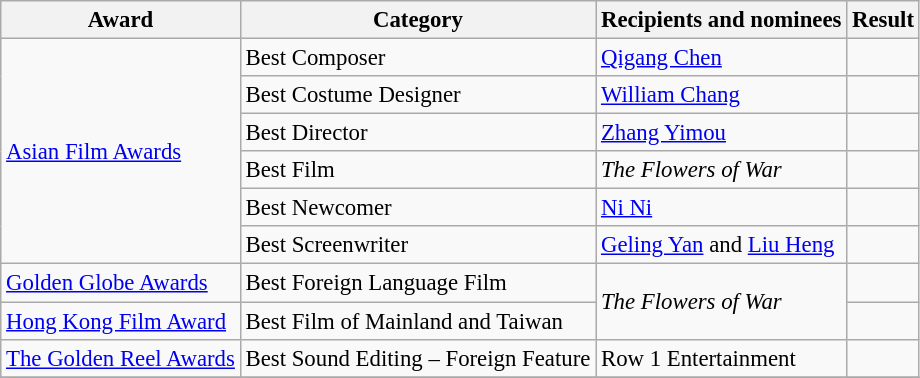<table class="wikitable plainrowheaders" style="font-size: 95%;">
<tr>
<th scope="col">Award</th>
<th scope="col">Category</th>
<th scope="col">Recipients and nominees</th>
<th scope="col">Result</th>
</tr>
<tr>
<td rowspan="6"><a href='#'>Asian Film Awards</a></td>
<td>Best Composer</td>
<td><a href='#'>Qigang Chen</a></td>
<td></td>
</tr>
<tr>
<td>Best Costume Designer</td>
<td><a href='#'>William Chang</a></td>
<td></td>
</tr>
<tr>
<td>Best Director</td>
<td><a href='#'>Zhang Yimou</a></td>
<td></td>
</tr>
<tr>
<td>Best Film</td>
<td><em>The Flowers of War</em></td>
<td></td>
</tr>
<tr>
<td>Best Newcomer</td>
<td><a href='#'>Ni Ni</a></td>
<td></td>
</tr>
<tr>
<td>Best Screenwriter</td>
<td><a href='#'>Geling Yan</a> and <a href='#'>Liu Heng</a></td>
<td></td>
</tr>
<tr>
<td><a href='#'>Golden Globe Awards</a></td>
<td>Best Foreign Language Film</td>
<td rowspan="2"><em>The Flowers of War</em></td>
<td></td>
</tr>
<tr>
<td><a href='#'>Hong Kong Film Award</a></td>
<td>Best Film of Mainland and Taiwan</td>
<td></td>
</tr>
<tr>
<td><a href='#'>The Golden Reel Awards</a></td>
<td>Best Sound Editing – Foreign Feature</td>
<td>Row 1 Entertainment</td>
<td></td>
</tr>
<tr>
</tr>
</table>
